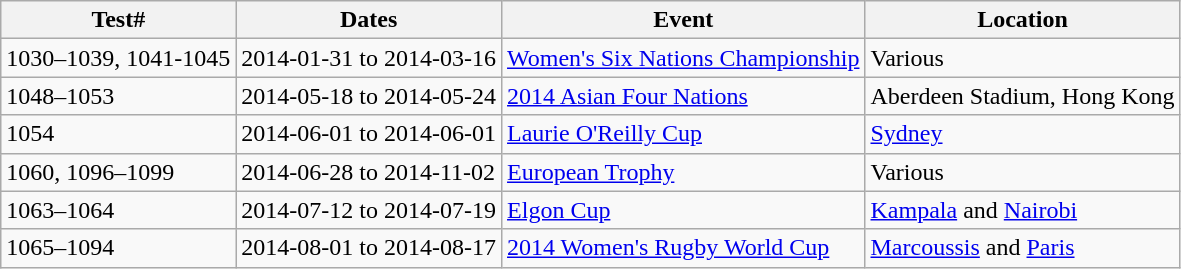<table class="wikitable">
<tr>
<th>Test#</th>
<th>Dates</th>
<th>Event</th>
<th>Location</th>
</tr>
<tr>
<td>1030–1039, 1041-1045</td>
<td>2014-01-31 to 2014-03-16</td>
<td><a href='#'>Women's Six Nations Championship</a></td>
<td>Various</td>
</tr>
<tr>
<td>1048–1053</td>
<td>2014-05-18 to 2014-05-24</td>
<td><a href='#'>2014 Asian Four Nations</a></td>
<td>Aberdeen Stadium, Hong Kong</td>
</tr>
<tr>
<td>1054</td>
<td>2014-06-01 to 2014-06-01</td>
<td><a href='#'>Laurie O'Reilly Cup</a></td>
<td><a href='#'>Sydney</a></td>
</tr>
<tr>
<td>1060, 1096–1099</td>
<td>2014-06-28 to 2014-11-02</td>
<td><a href='#'>European Trophy</a></td>
<td>Various</td>
</tr>
<tr>
<td>1063–1064</td>
<td>2014-07-12 to 2014-07-19</td>
<td><a href='#'>Elgon Cup</a></td>
<td><a href='#'>Kampala</a> and <a href='#'>Nairobi</a></td>
</tr>
<tr>
<td>1065–1094</td>
<td>2014-08-01 to 2014-08-17</td>
<td><a href='#'>2014 Women's Rugby World Cup</a></td>
<td><a href='#'>Marcoussis</a> and <a href='#'>Paris</a></td>
</tr>
</table>
